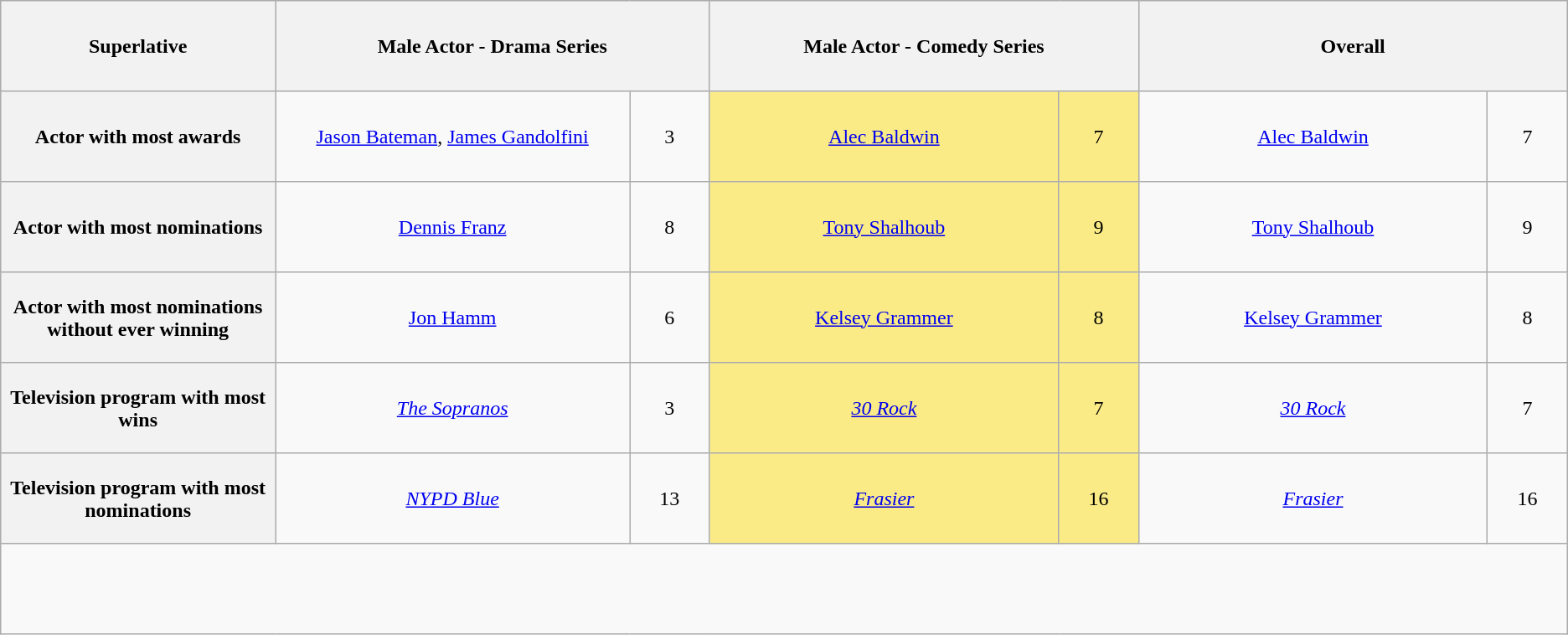<table class="wikitable" style="text-align: center">
<tr style="height:4.5em;">
<th width="350">Superlative</th>
<th colspan="2" width="600"><strong>Male Actor - Drama Series</strong></th>
<th colspan="2" width="600"><strong>Male Actor - Comedy Series</strong></th>
<th colspan="2" width="600"><strong>Overall</strong></th>
</tr>
<tr style="height:4.5em;">
<th width="350">Actor with most awards</th>
<td width="500"><a href='#'>Jason Bateman</a>, <a href='#'>James Gandolfini</a></td>
<td width="100">3</td>
<td width="500" style="background:#FAEB86;"><a href='#'>Alec Baldwin</a></td>
<td width="100" style="background:#FAEB86;">7</td>
<td width="500"><a href='#'>Alec Baldwin</a></td>
<td width="100">7</td>
</tr>
<tr style="height:4.5em;">
<th>Actor with most nominations</th>
<td><a href='#'>Dennis Franz</a></td>
<td>8</td>
<td style="background:#FAEB86;"><a href='#'>Tony Shalhoub</a></td>
<td style="background:#FAEB86;">9</td>
<td><a href='#'>Tony Shalhoub</a></td>
<td>9</td>
</tr>
<tr style="height:4.5em;">
<th>Actor with most nominations <br> without ever winning</th>
<td><a href='#'>Jon Hamm</a></td>
<td>6</td>
<td style="background:#FAEB86;"><a href='#'>Kelsey Grammer</a></td>
<td style="background:#FAEB86;">8</td>
<td><a href='#'>Kelsey Grammer</a></td>
<td>8</td>
</tr>
<tr style="height:4.5em;">
<th>Television program with most wins</th>
<td><em><a href='#'>The Sopranos</a></em></td>
<td>3</td>
<td style="background:#FAEB86;"><em><a href='#'>30 Rock</a></em></td>
<td style="background:#FAEB86;">7</td>
<td><em><a href='#'>30 Rock</a></em></td>
<td>7</td>
</tr>
<tr style="height:4.5em;">
<th>Television program with most nominations</th>
<td><em><a href='#'>NYPD Blue</a></em></td>
<td>13</td>
<td style="background:#FAEB86;"><em><a href='#'>Frasier</a></em></td>
<td style="background:#FAEB86;">16</td>
<td><em><a href='#'>Frasier</a></em></td>
<td>16</td>
</tr>
<tr style="height:4.5em;">
</tr>
</table>
